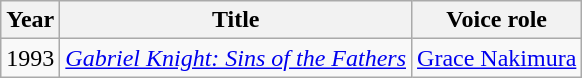<table class="wikitable">
<tr>
<th>Year</th>
<th>Title</th>
<th>Voice role</th>
</tr>
<tr>
<td>1993</td>
<td><em><a href='#'>Gabriel Knight: Sins of the Fathers</a></em></td>
<td><a href='#'>Grace Nakimura</a></td>
</tr>
</table>
